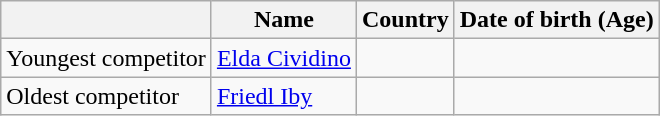<table class="wikitable sortable">
<tr>
<th></th>
<th>Name</th>
<th>Country</th>
<th>Date of birth (Age)</th>
</tr>
<tr>
<td>Youngest competitor</td>
<td><a href='#'>Elda Cividino</a></td>
<td></td>
<td></td>
</tr>
<tr>
<td>Oldest competitor</td>
<td><a href='#'>Friedl Iby</a></td>
<td></td>
<td></td>
</tr>
</table>
